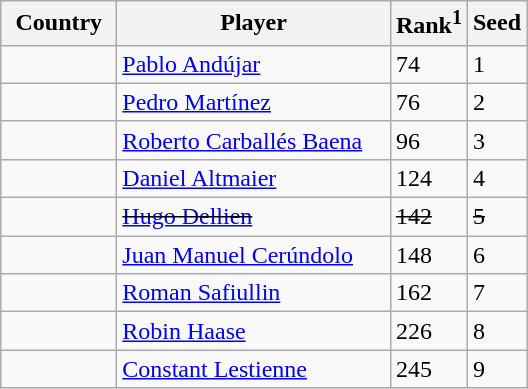<table class="sortable wikitable">
<tr>
<th width="70">Country</th>
<th width="175">Player</th>
<th>Rank<sup>1</sup></th>
<th>Seed</th>
</tr>
<tr>
<td></td>
<td><a href='#'>Pablo Andújar</a></td>
<td>74</td>
<td>1</td>
</tr>
<tr>
<td></td>
<td><a href='#'>Pedro Martínez</a></td>
<td>76</td>
<td>2</td>
</tr>
<tr>
<td></td>
<td><a href='#'>Roberto Carballés Baena</a></td>
<td>96</td>
<td>3</td>
</tr>
<tr>
<td></td>
<td><a href='#'>Daniel Altmaier</a></td>
<td>124</td>
<td>4</td>
</tr>
<tr>
<td><s></s></td>
<td><s><a href='#'>Hugo Dellien</a></s></td>
<td><s>142</s></td>
<td><s>5</s></td>
</tr>
<tr>
<td></td>
<td><a href='#'>Juan Manuel Cerúndolo</a></td>
<td>148</td>
<td>6</td>
</tr>
<tr>
<td></td>
<td><a href='#'>Roman Safiullin</a></td>
<td>162</td>
<td>7</td>
</tr>
<tr>
<td></td>
<td><a href='#'>Robin Haase</a></td>
<td>226</td>
<td>8</td>
</tr>
<tr>
<td></td>
<td><a href='#'>Constant Lestienne</a></td>
<td>245</td>
<td>9</td>
</tr>
</table>
